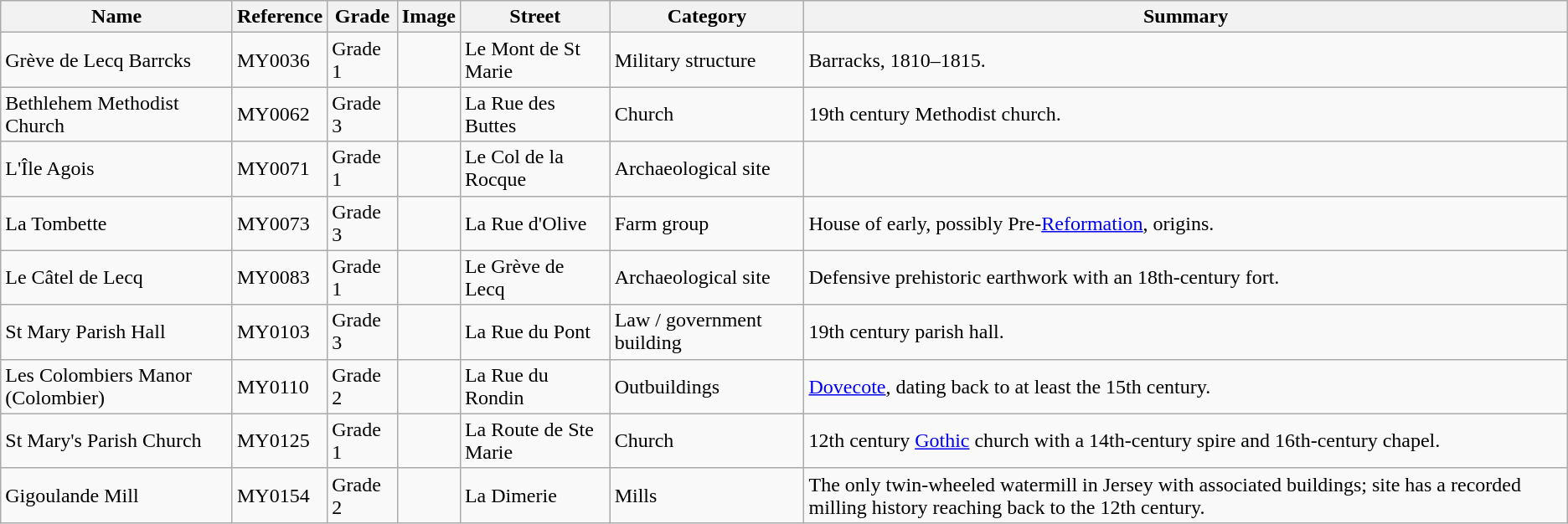<table class="wikitable sortable">
<tr>
<th>Name</th>
<th>Reference</th>
<th>Grade</th>
<th>Image</th>
<th>Street</th>
<th>Category</th>
<th>Summary</th>
</tr>
<tr>
<td>Grève de Lecq Barrcks</td>
<td>MY0036</td>
<td>Grade 1</td>
<td></td>
<td>Le Mont de St Marie</td>
<td>Military structure</td>
<td>Barracks, 1810–1815.</td>
</tr>
<tr>
<td>Bethlehem Methodist Church</td>
<td>MY0062</td>
<td>Grade 3</td>
<td></td>
<td>La Rue des Buttes</td>
<td>Church</td>
<td>19th century Methodist church.</td>
</tr>
<tr>
<td>L'Île Agois</td>
<td>MY0071</td>
<td>Grade 1</td>
<td></td>
<td>Le Col de la Rocque</td>
<td>Archaeological site</td>
<td></td>
</tr>
<tr>
<td>La Tombette</td>
<td>MY0073</td>
<td>Grade 3</td>
<td></td>
<td>La Rue d'Olive</td>
<td>Farm group</td>
<td>House of early, possibly Pre-<a href='#'>Reformation</a>, origins.</td>
</tr>
<tr>
<td>Le Câtel de Lecq</td>
<td>MY0083</td>
<td>Grade 1</td>
<td></td>
<td>Le Grève de Lecq</td>
<td>Archaeological site</td>
<td>Defensive prehistoric earthwork with an 18th-century fort.</td>
</tr>
<tr>
<td>St Mary Parish Hall</td>
<td>MY0103</td>
<td>Grade 3</td>
<td></td>
<td>La Rue du Pont</td>
<td>Law / government building</td>
<td>19th century parish hall.</td>
</tr>
<tr>
<td>Les Colombiers Manor (Colombier)</td>
<td>MY0110</td>
<td>Grade 2</td>
<td></td>
<td>La Rue du Rondin</td>
<td>Outbuildings</td>
<td><a href='#'>Dovecote</a>, dating back to at least the 15th century.</td>
</tr>
<tr>
<td>St Mary's Parish Church</td>
<td>MY0125</td>
<td>Grade 1</td>
<td></td>
<td>La Route de Ste Marie</td>
<td>Church</td>
<td>12th century <a href='#'>Gothic</a> church with a 14th-century spire and 16th-century chapel.</td>
</tr>
<tr>
<td>Gigoulande Mill</td>
<td>MY0154</td>
<td>Grade 2</td>
<td></td>
<td>La Dimerie</td>
<td>Mills</td>
<td>The only twin-wheeled watermill in Jersey with associated buildings; site has a recorded milling history reaching back to the 12th century.</td>
</tr>
</table>
